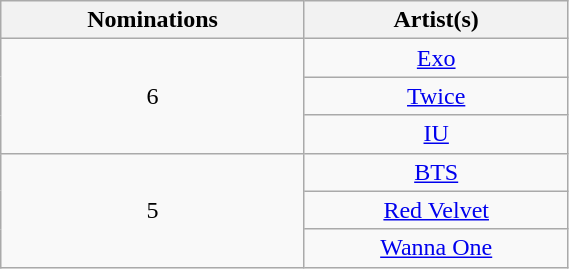<table class="wikitable"  style="width:30%; text-align:center;">
<tr>
<th>Nominations</th>
<th>Artist(s)</th>
</tr>
<tr>
<td rowspan="3">6</td>
<td><a href='#'>Exo</a></td>
</tr>
<tr>
<td><a href='#'>Twice</a></td>
</tr>
<tr>
<td><a href='#'>IU</a></td>
</tr>
<tr>
<td rowspan="3">5</td>
<td><a href='#'>BTS</a></td>
</tr>
<tr>
<td><a href='#'>Red Velvet</a></td>
</tr>
<tr>
<td><a href='#'>Wanna One</a></td>
</tr>
</table>
